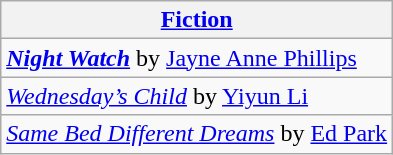<table class="wikitable" style="float:left; float:none;">
<tr>
<th><a href='#'>Fiction</a></th>
</tr>
<tr>
<td><strong><em><a href='#'>Night Watch</a></em></strong> by <a href='#'>Jayne Anne Phillips</a></td>
</tr>
<tr>
<td><em><a href='#'>Wednesday’s Child</a></em> by <a href='#'>Yiyun Li</a></td>
</tr>
<tr>
<td><em><a href='#'>Same Bed Different Dreams</a></em> by <a href='#'>Ed Park</a></td>
</tr>
</table>
